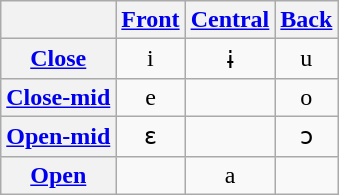<table class="wikitable" border="1" style="text-align:center;">
<tr>
<th></th>
<th><a href='#'>Front</a></th>
<th><a href='#'>Central</a></th>
<th><a href='#'>Back</a></th>
</tr>
<tr>
<th><a href='#'>Close</a></th>
<td>i </td>
<td>ɨ </td>
<td>u </td>
</tr>
<tr>
<th><a href='#'>Close-mid</a></th>
<td>e </td>
<td></td>
<td>o </td>
</tr>
<tr>
<th><a href='#'>Open-mid</a></th>
<td>ɛ </td>
<td></td>
<td>ɔ </td>
</tr>
<tr>
<th><a href='#'>Open</a></th>
<td></td>
<td>a </td>
<td></td>
</tr>
</table>
